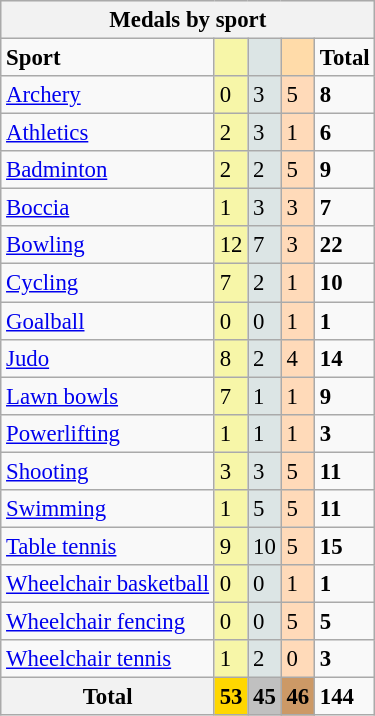<table class=wikitable style="font-size:95%; ">
<tr bgcolor=EFEFEF>
<th colspan=7><strong>Medals by sport</strong></th>
</tr>
<tr>
<td><strong>Sport</strong></td>
<td bgcolor=F7F6A8></td>
<td bgcolor=DCE5E5></td>
<td bgcolor=FFDBA9></td>
<td><strong>Total</strong></td>
</tr>
<tr>
<td><a href='#'>Archery</a></td>
<td bgcolor=F7F6A8>0</td>
<td bgcolor=DCE5E5>3</td>
<td bgcolor=FFDAB9>5</td>
<td><strong>8</strong></td>
</tr>
<tr>
<td><a href='#'>Athletics</a></td>
<td bgcolor=F7F6A8>2</td>
<td bgcolor=DCE5E5>3</td>
<td bgcolor=FFDAB9>1</td>
<td><strong>6</strong></td>
</tr>
<tr>
<td><a href='#'>Badminton</a></td>
<td bgcolor=F7F6A8>2</td>
<td bgcolor=DCE5E5>2</td>
<td bgcolor=FFDAB9>5</td>
<td><strong>9</strong></td>
</tr>
<tr>
<td><a href='#'>Boccia</a></td>
<td bgcolor=F7F6A8>1</td>
<td bgcolor=DCE5E5>3</td>
<td bgcolor=FFDAB9>3</td>
<td><strong>7</strong></td>
</tr>
<tr>
<td><a href='#'>Bowling</a></td>
<td bgcolor=F7F6A8>12</td>
<td bgcolor=DCE5E5>7</td>
<td bgcolor=FFDAB9>3</td>
<td><strong>22</strong></td>
</tr>
<tr>
<td><a href='#'>Cycling</a></td>
<td bgcolor=F7F6A8>7</td>
<td bgcolor=DCE5E5>2</td>
<td bgcolor=FFDAB9>1</td>
<td><strong>10</strong></td>
</tr>
<tr>
<td><a href='#'>Goalball</a></td>
<td bgcolor=F7F6A8>0</td>
<td bgcolor=DCE5E5>0</td>
<td bgcolor=FFDAB9>1</td>
<td><strong>1</strong></td>
</tr>
<tr>
<td><a href='#'>Judo</a></td>
<td bgcolor=F7F6A8>8</td>
<td bgcolor=DCE5E5>2</td>
<td bgcolor=FFDAB9>4</td>
<td><strong>14</strong></td>
</tr>
<tr>
<td><a href='#'>Lawn bowls</a></td>
<td bgcolor=F7F6A8>7</td>
<td bgcolor=DCE5E5>1</td>
<td bgcolor=FFDAB9>1</td>
<td><strong>9</strong></td>
</tr>
<tr>
<td><a href='#'>Powerlifting</a></td>
<td bgcolor=F7F6A8>1</td>
<td bgcolor=DCE5E5>1</td>
<td bgcolor=FFDAB9>1</td>
<td><strong>3</strong></td>
</tr>
<tr>
<td><a href='#'>Shooting</a></td>
<td bgcolor=F7F6A8>3</td>
<td bgcolor=DCE5E5>3</td>
<td bgcolor=FFDAB9>5</td>
<td><strong>11</strong></td>
</tr>
<tr>
<td><a href='#'>Swimming</a></td>
<td bgcolor=F7F6A8>1</td>
<td bgcolor=DCE5E5>5</td>
<td bgcolor=FFDAB9>5</td>
<td><strong>11</strong></td>
</tr>
<tr>
<td><a href='#'>Table tennis</a></td>
<td bgcolor=F7F6A8>9</td>
<td bgcolor=DCE5E5>10</td>
<td bgcolor=FFDAB9>5</td>
<td><strong>15</strong></td>
</tr>
<tr>
<td><a href='#'>Wheelchair basketball</a></td>
<td bgcolor=F7F6A8>0</td>
<td bgcolor=DCE5E5>0</td>
<td bgcolor=FFDAB9>1</td>
<td><strong>1</strong></td>
</tr>
<tr>
<td><a href='#'>Wheelchair fencing</a></td>
<td bgcolor=F7F6A8>0</td>
<td bgcolor=DCE5E5>0</td>
<td bgcolor=FFDAB9>5</td>
<td><strong>5</strong></td>
</tr>
<tr>
<td><a href='#'>Wheelchair tennis</a></td>
<td bgcolor=F7F6A8>1</td>
<td bgcolor=DCE5E5>2</td>
<td bgcolor=FFDAB9>0</td>
<td><strong>3</strong></td>
</tr>
<tr>
<th><strong>Total</strong></th>
<td style="background:gold;"><strong>53</strong></td>
<td style="background:silver;"><strong>45</strong></td>
<td style="background:#c96;"><strong>46</strong></td>
<td><strong>144</strong></td>
</tr>
</table>
